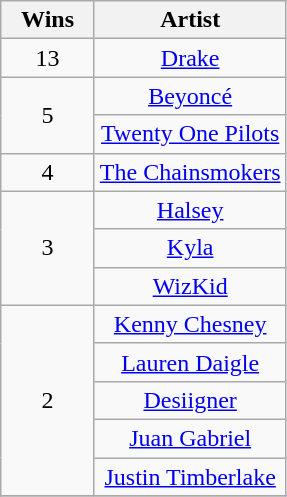<table class="wikitable" rowspan="2" style="text-align:center;">
<tr>
<th scope="col" style="width:55px;">Wins</th>
<th scope="col" style="text-align:center;">Artist</th>
</tr>
<tr>
<td style="text-align:center">13</td>
<td><a href='#'>Drake</a></td>
</tr>
<tr>
<td rowspan="2" style="text-align:center">5</td>
<td><a href='#'>Beyoncé</a></td>
</tr>
<tr>
<td><a href='#'>Twenty One Pilots</a></td>
</tr>
<tr>
<td style="text-align:center">4</td>
<td><a href='#'>The Chainsmokers</a></td>
</tr>
<tr>
<td rowspan="3" style="text-align:center">3</td>
<td><a href='#'>Halsey</a></td>
</tr>
<tr>
<td><a href='#'>Kyla</a></td>
</tr>
<tr>
<td><a href='#'>WizKid</a></td>
</tr>
<tr>
<td rowspan="5" style="text-align:center">2</td>
<td><a href='#'>Kenny Chesney</a></td>
</tr>
<tr>
<td><a href='#'>Lauren Daigle</a></td>
</tr>
<tr>
<td><a href='#'>Desiigner</a></td>
</tr>
<tr>
<td><a href='#'>Juan Gabriel</a></td>
</tr>
<tr>
<td><a href='#'>Justin Timberlake</a></td>
</tr>
<tr>
</tr>
</table>
